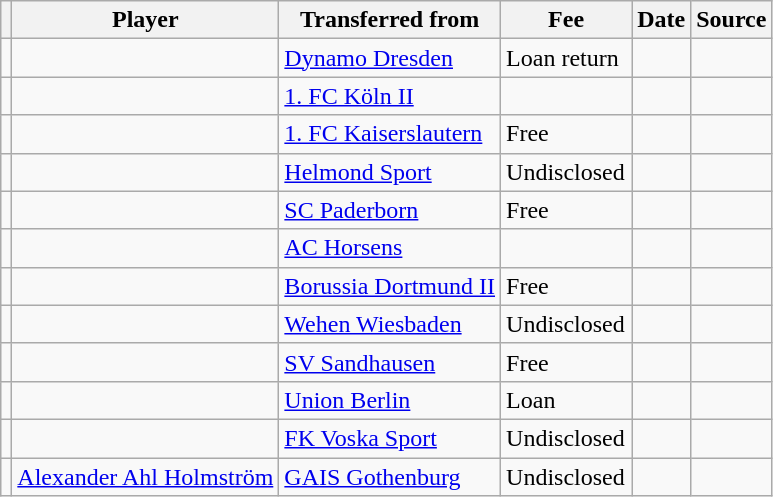<table class="wikitable plainrowheaders sortable">
<tr>
<th></th>
<th scope="col">Player</th>
<th>Transferred from</th>
<th style="width: 80px;">Fee</th>
<th scope="col">Date</th>
<th scope="col">Source</th>
</tr>
<tr>
<td align="center"></td>
<td> </td>
<td> <a href='#'>Dynamo Dresden</a></td>
<td>Loan return</td>
<td></td>
<td></td>
</tr>
<tr>
<td align="center"></td>
<td> </td>
<td> <a href='#'>1. FC Köln II</a></td>
<td></td>
<td></td>
<td></td>
</tr>
<tr>
<td align="center"></td>
<td> </td>
<td> <a href='#'>1. FC Kaiserslautern</a></td>
<td>Free</td>
<td></td>
<td></td>
</tr>
<tr>
<td align="center"></td>
<td> </td>
<td> <a href='#'>Helmond Sport</a></td>
<td>Undisclosed</td>
<td></td>
<td></td>
</tr>
<tr>
<td align="center"></td>
<td> </td>
<td> <a href='#'>SC Paderborn</a></td>
<td>Free</td>
<td></td>
<td></td>
</tr>
<tr>
<td align="center"></td>
<td> </td>
<td> <a href='#'>AC Horsens</a></td>
<td></td>
<td></td>
<td></td>
</tr>
<tr>
<td align="center"></td>
<td> </td>
<td> <a href='#'>Borussia Dortmund II</a></td>
<td>Free</td>
<td></td>
<td></td>
</tr>
<tr>
<td align="center"></td>
<td> </td>
<td> <a href='#'>Wehen Wiesbaden</a></td>
<td>Undisclosed</td>
<td></td>
<td></td>
</tr>
<tr>
<td align="center"></td>
<td> </td>
<td> <a href='#'>SV Sandhausen</a></td>
<td>Free</td>
<td></td>
<td></td>
</tr>
<tr>
<td align="center"></td>
<td> </td>
<td> <a href='#'>Union Berlin</a></td>
<td>Loan</td>
<td></td>
<td></td>
</tr>
<tr>
<td align="center"></td>
<td> </td>
<td> <a href='#'>FK Voska Sport</a></td>
<td>Undisclosed</td>
<td></td>
<td></td>
</tr>
<tr>
<td align="center"></td>
<td> <a href='#'>Alexander Ahl Holmström</a></td>
<td> <a href='#'>GAIS Gothenburg</a></td>
<td>Undisclosed</td>
<td></td>
<td></td>
</tr>
</table>
